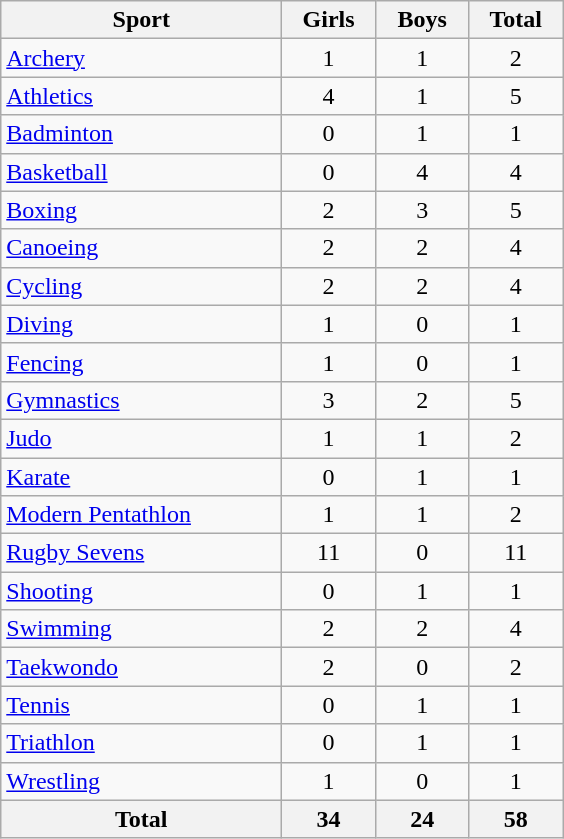<table class="wikitable sortable" style="text-align:center;">
<tr>
<th width=180>Sport</th>
<th width=55>Girls</th>
<th width=55>Boys</th>
<th width=55>Total</th>
</tr>
<tr>
<td align=left><a href='#'>Archery</a></td>
<td>1</td>
<td>1</td>
<td>2</td>
</tr>
<tr>
<td align=left><a href='#'>Athletics</a></td>
<td>4</td>
<td>1</td>
<td>5</td>
</tr>
<tr>
<td align=left><a href='#'>Badminton</a></td>
<td>0</td>
<td>1</td>
<td>1</td>
</tr>
<tr>
<td align=left><a href='#'>Basketball</a></td>
<td>0</td>
<td>4</td>
<td>4</td>
</tr>
<tr>
<td align=left><a href='#'>Boxing</a></td>
<td>2</td>
<td>3</td>
<td>5</td>
</tr>
<tr>
<td align=left><a href='#'>Canoeing</a></td>
<td>2</td>
<td>2</td>
<td>4</td>
</tr>
<tr>
<td align=left><a href='#'>Cycling</a></td>
<td>2</td>
<td>2</td>
<td>4</td>
</tr>
<tr>
<td align=left><a href='#'>Diving</a></td>
<td>1</td>
<td>0</td>
<td>1</td>
</tr>
<tr>
<td align=left><a href='#'>Fencing</a></td>
<td>1</td>
<td>0</td>
<td>1</td>
</tr>
<tr>
<td align=left><a href='#'>Gymnastics</a></td>
<td>3</td>
<td>2</td>
<td>5</td>
</tr>
<tr>
<td align=left><a href='#'>Judo</a></td>
<td>1</td>
<td>1</td>
<td>2</td>
</tr>
<tr>
<td align=left><a href='#'>Karate</a></td>
<td>0</td>
<td>1</td>
<td>1</td>
</tr>
<tr>
<td align=left><a href='#'>Modern Pentathlon</a></td>
<td>1</td>
<td>1</td>
<td>2</td>
</tr>
<tr>
<td align=left><a href='#'>Rugby Sevens</a></td>
<td>11</td>
<td>0</td>
<td>11</td>
</tr>
<tr>
<td align=left><a href='#'>Shooting</a></td>
<td>0</td>
<td>1</td>
<td>1</td>
</tr>
<tr>
<td align=left><a href='#'>Swimming</a></td>
<td>2</td>
<td>2</td>
<td>4</td>
</tr>
<tr>
<td align=left><a href='#'>Taekwondo</a></td>
<td>2</td>
<td>0</td>
<td>2</td>
</tr>
<tr>
<td align=left><a href='#'>Tennis</a></td>
<td>0</td>
<td>1</td>
<td>1</td>
</tr>
<tr>
<td align=left><a href='#'>Triathlon</a></td>
<td>0</td>
<td>1</td>
<td>1</td>
</tr>
<tr>
<td align=left><a href='#'>Wrestling</a></td>
<td>1</td>
<td>0</td>
<td>1</td>
</tr>
<tr class="sortbottom">
<th>Total</th>
<th>34</th>
<th>24</th>
<th>58</th>
</tr>
</table>
